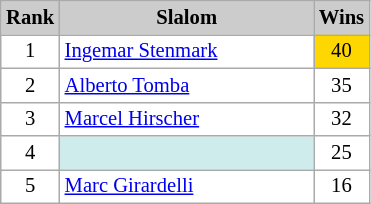<table class="wikitable plainrowheaders" style="background:#fff; font-size:86%; line-height:16px; border:grey solid 1px; border-collapse:collapse">
<tr>
<th style="background-color: #ccc;" width="30">Rank</th>
<th style="background-color: #ccc;" width="160">Slalom</th>
<th style="background:#ccc; width:15%">Wins</th>
</tr>
<tr>
<td align=center>1</td>
<td> <a href='#'>Ingemar Stenmark</a></td>
<td style="background-color: gold" align=center>40</td>
</tr>
<tr>
<td align=center>2</td>
<td> <a href='#'>Alberto Tomba</a></td>
<td align=center>35</td>
</tr>
<tr>
<td align=center>3</td>
<td> <a href='#'>Marcel Hirscher</a></td>
<td align=center>32</td>
</tr>
<tr>
<td align=center>4</td>
<td style="background:#CFECEC"></td>
<td align=center>25</td>
</tr>
<tr>
<td align=center>5</td>
<td> <a href='#'>Marc Girardelli</a></td>
<td align=center>16</td>
</tr>
</table>
